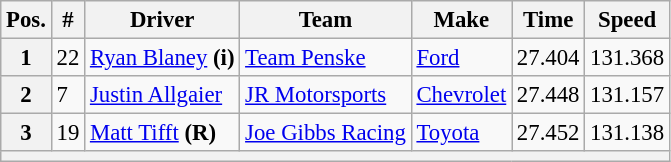<table class="wikitable" style="font-size:95%">
<tr>
<th>Pos.</th>
<th>#</th>
<th>Driver</th>
<th>Team</th>
<th>Make</th>
<th>Time</th>
<th>Speed</th>
</tr>
<tr>
<th>1</th>
<td>22</td>
<td><a href='#'>Ryan Blaney</a> <strong>(i)</strong></td>
<td><a href='#'>Team Penske</a></td>
<td><a href='#'>Ford</a></td>
<td>27.404</td>
<td>131.368</td>
</tr>
<tr>
<th>2</th>
<td>7</td>
<td><a href='#'>Justin Allgaier</a></td>
<td><a href='#'>JR Motorsports</a></td>
<td><a href='#'>Chevrolet</a></td>
<td>27.448</td>
<td>131.157</td>
</tr>
<tr>
<th>3</th>
<td>19</td>
<td><a href='#'>Matt Tifft</a> <strong>(R)</strong></td>
<td><a href='#'>Joe Gibbs Racing</a></td>
<td><a href='#'>Toyota</a></td>
<td>27.452</td>
<td>131.138</td>
</tr>
<tr>
<th colspan="7"></th>
</tr>
</table>
